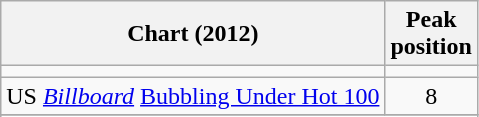<table class="wikitable sortable">
<tr>
<th>Chart (2012)</th>
<th>Peak<br>position</th>
</tr>
<tr>
<td></td>
</tr>
<tr>
<td>US <em><a href='#'>Billboard</a></em> <a href='#'>Bubbling Under Hot 100</a></td>
<td align="center">8</td>
</tr>
<tr>
</tr>
<tr>
</tr>
</table>
